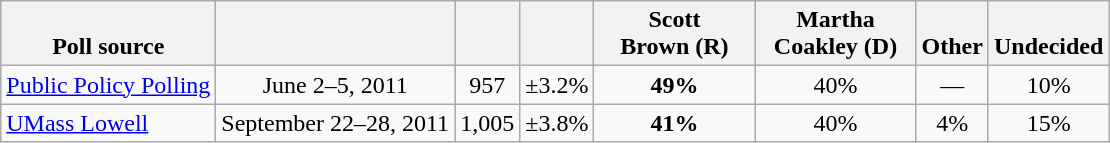<table class="wikitable" style="text-align:center">
<tr valign= bottom>
<th>Poll source</th>
<th></th>
<th></th>
<th></th>
<th style="width:100px;">Scott<br>Brown (R)</th>
<th style="width:100px;">Martha<br>Coakley (D)</th>
<th>Other</th>
<th>Undecided</th>
</tr>
<tr>
<td align=left><a href='#'>Public Policy Polling</a></td>
<td>June 2–5, 2011</td>
<td>957</td>
<td>±3.2%</td>
<td><strong>49%</strong></td>
<td>40%</td>
<td>—</td>
<td>10%</td>
</tr>
<tr>
<td align=left><a href='#'>UMass Lowell</a></td>
<td>September 22–28, 2011</td>
<td>1,005</td>
<td>±3.8%</td>
<td><strong>41%</strong></td>
<td>40%</td>
<td>4%</td>
<td>15%</td>
</tr>
</table>
